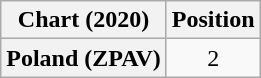<table class="wikitable plainrowheaders" style="text-align:center">
<tr>
<th scope="col">Chart (2020)</th>
<th scope="col">Position</th>
</tr>
<tr>
<th scope="row">Poland (ZPAV)</th>
<td>2</td>
</tr>
</table>
